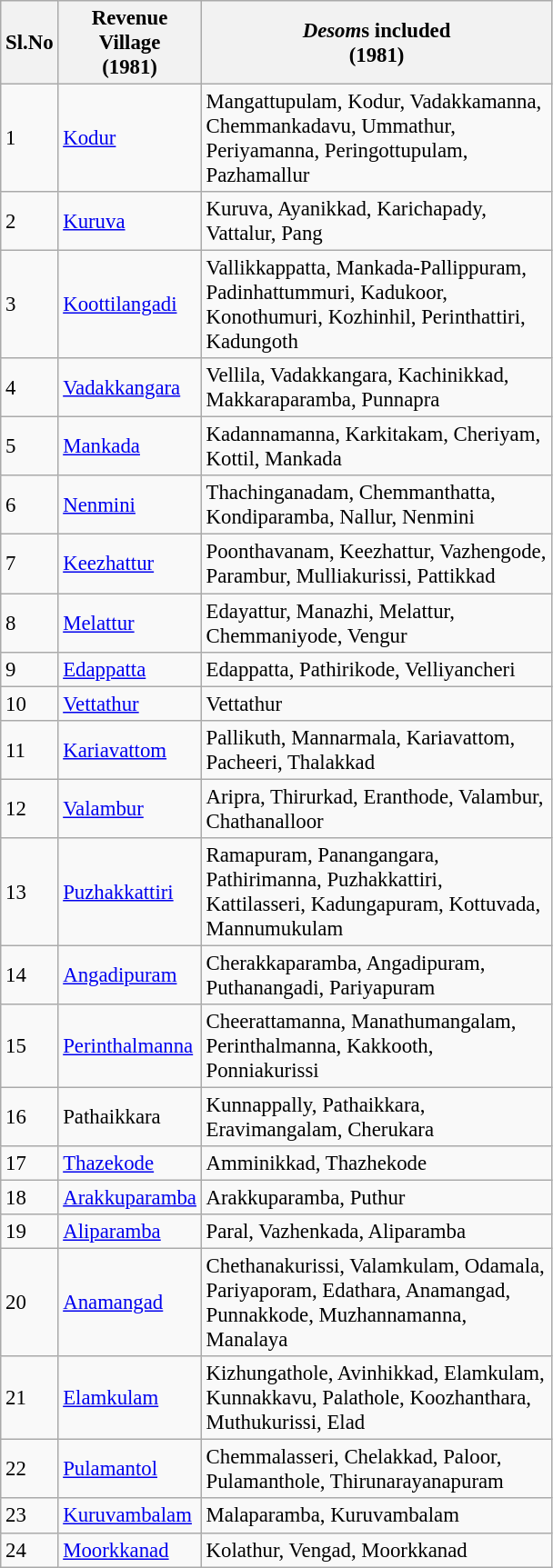<table class="wikitable sortable" style="font-size:95%;">
<tr>
<th width="20px">Sl.No</th>
<th width="75px">Revenue Village<br>(1981)</th>
<th width="250px"><em>Desom</em>s included<br>(1981)</th>
</tr>
<tr>
<td>1</td>
<td><a href='#'>Kodur</a></td>
<td>Mangattupulam, Kodur, Vadakkamanna, Chemmankadavu, Ummathur, Periyamanna, Peringottupulam, Pazhamallur</td>
</tr>
<tr>
<td>2</td>
<td><a href='#'>Kuruva</a></td>
<td>Kuruva, Ayanikkad, Karichapady, Vattalur, Pang</td>
</tr>
<tr>
<td>3</td>
<td><a href='#'>Koottilangadi</a></td>
<td>Vallikkappatta, Mankada-Pallippuram, Padinhattummuri, Kadukoor, Konothumuri, Kozhinhil, Perinthattiri, Kadungoth</td>
</tr>
<tr>
<td>4</td>
<td><a href='#'>Vadakkangara</a></td>
<td>Vellila, Vadakkangara, Kachinikkad, Makkaraparamba, Punnapra</td>
</tr>
<tr>
<td>5</td>
<td><a href='#'>Mankada</a></td>
<td>Kadannamanna, Karkitakam, Cheriyam, Kottil, Mankada</td>
</tr>
<tr>
<td>6</td>
<td><a href='#'>Nenmini</a></td>
<td>Thachinganadam, Chemmanthatta, Kondiparamba, Nallur, Nenmini</td>
</tr>
<tr>
<td>7</td>
<td><a href='#'>Keezhattur</a></td>
<td>Poonthavanam, Keezhattur, Vazhengode, Parambur, Mulliakurissi, Pattikkad</td>
</tr>
<tr>
<td>8</td>
<td><a href='#'>Melattur</a></td>
<td>Edayattur, Manazhi, Melattur, Chemmaniyode, Vengur</td>
</tr>
<tr>
<td>9</td>
<td><a href='#'>Edappatta</a></td>
<td>Edappatta, Pathirikode, Velliyancheri</td>
</tr>
<tr>
<td>10</td>
<td><a href='#'>Vettathur</a></td>
<td>Vettathur</td>
</tr>
<tr>
<td>11</td>
<td><a href='#'>Kariavattom</a></td>
<td>Pallikuth, Mannarmala, Kariavattom, Pacheeri, Thalakkad</td>
</tr>
<tr>
<td>12</td>
<td><a href='#'>Valambur</a></td>
<td>Aripra, Thirurkad, Eranthode, Valambur, Chathanalloor</td>
</tr>
<tr>
<td>13</td>
<td><a href='#'>Puzhakkattiri</a></td>
<td>Ramapuram, Panangangara, Pathirimanna, Puzhakkattiri, Kattilasseri, Kadungapuram, Kottuvada, Mannumukulam</td>
</tr>
<tr>
<td>14</td>
<td><a href='#'>Angadipuram</a></td>
<td>Cherakkaparamba, Angadipuram, Puthanangadi, Pariyapuram</td>
</tr>
<tr>
<td>15</td>
<td><a href='#'>Perinthalmanna</a></td>
<td>Cheerattamanna, Manathumangalam, Perinthalmanna, Kakkooth, Ponniakurissi</td>
</tr>
<tr>
<td>16</td>
<td>Pathaikkara</td>
<td>Kunnappally, Pathaikkara, Eravimangalam, Cherukara</td>
</tr>
<tr>
<td>17</td>
<td><a href='#'>Thazekode</a></td>
<td>Amminikkad, Thazhekode</td>
</tr>
<tr>
<td>18</td>
<td><a href='#'>Arakkuparamba</a></td>
<td>Arakkuparamba, Puthur</td>
</tr>
<tr>
<td>19</td>
<td><a href='#'>Aliparamba</a></td>
<td>Paral, Vazhenkada, Aliparamba</td>
</tr>
<tr>
<td>20</td>
<td><a href='#'>Anamangad</a></td>
<td>Chethanakurissi, Valamkulam, Odamala, Pariyaporam, Edathara, Anamangad, Punnakkode, Muzhannamanna, Manalaya</td>
</tr>
<tr>
<td>21</td>
<td><a href='#'>Elamkulam</a></td>
<td>Kizhungathole, Avinhikkad, Elamkulam, Kunnakkavu, Palathole, Koozhanthara, Muthukurissi, Elad</td>
</tr>
<tr>
<td>22</td>
<td><a href='#'>Pulamantol</a></td>
<td>Chemmalasseri, Chelakkad, Paloor, Pulamanthole, Thirunarayanapuram</td>
</tr>
<tr>
<td>23</td>
<td><a href='#'>Kuruvambalam</a></td>
<td>Malaparamba, Kuruvambalam</td>
</tr>
<tr>
<td>24</td>
<td><a href='#'>Moorkkanad</a></td>
<td>Kolathur, Vengad, Moorkkanad</td>
</tr>
</table>
